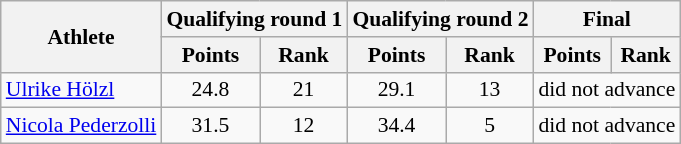<table class="wikitable" style="font-size:90%">
<tr>
<th rowspan="2">Athlete</th>
<th colspan="2">Qualifying round 1</th>
<th colspan="2">Qualifying round 2</th>
<th colspan="2">Final</th>
</tr>
<tr>
<th>Points</th>
<th>Rank</th>
<th>Points</th>
<th>Rank</th>
<th>Points</th>
<th>Rank</th>
</tr>
<tr>
<td><a href='#'>Ulrike Hölzl</a></td>
<td align="center">24.8</td>
<td align="center">21</td>
<td align="center">29.1</td>
<td align="center">13</td>
<td colspan="2">did not advance</td>
</tr>
<tr>
<td><a href='#'>Nicola Pederzolli</a></td>
<td align="center">31.5</td>
<td align="center">12</td>
<td align="center">34.4</td>
<td align="center">5</td>
<td colspan="2">did not advance</td>
</tr>
</table>
